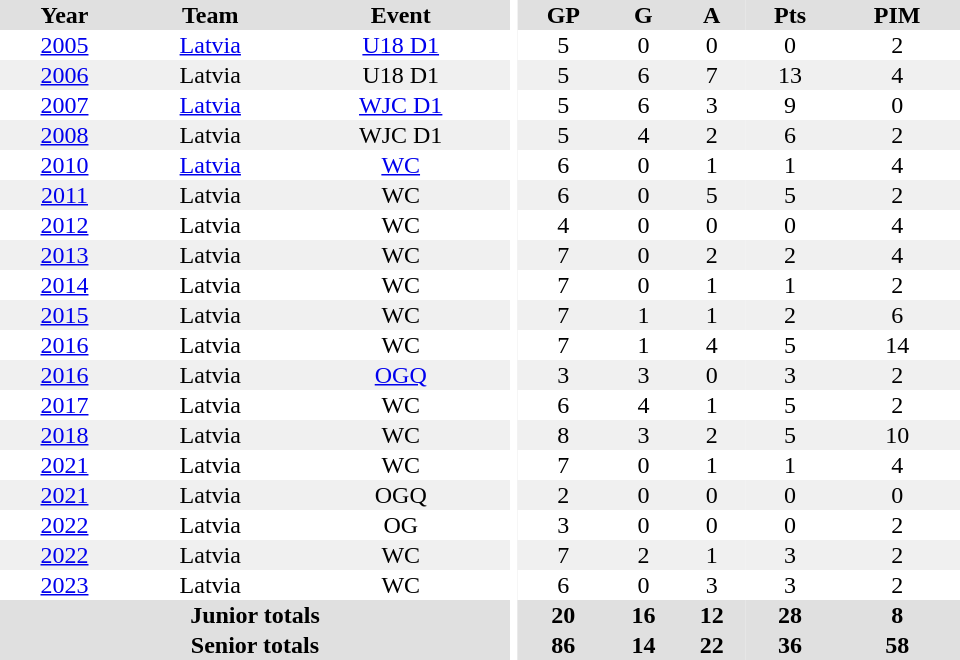<table border="0" cellpadding="1" cellspacing="0" ID="Table3" style="text-align:center; width:40em">
<tr ALIGN="center" bgcolor="#e0e0e0">
<th>Year</th>
<th>Team</th>
<th>Event</th>
<th rowspan="102" bgcolor="#ffffff"></th>
<th>GP</th>
<th>G</th>
<th>A</th>
<th>Pts</th>
<th>PIM</th>
</tr>
<tr>
<td><a href='#'>2005</a></td>
<td><a href='#'>Latvia</a></td>
<td><a href='#'>U18 D1</a></td>
<td>5</td>
<td>0</td>
<td>0</td>
<td>0</td>
<td>2</td>
</tr>
<tr bgcolor="#f0f0f0">
<td><a href='#'>2006</a></td>
<td>Latvia</td>
<td>U18 D1</td>
<td>5</td>
<td>6</td>
<td>7</td>
<td>13</td>
<td>4</td>
</tr>
<tr>
<td><a href='#'>2007</a></td>
<td><a href='#'>Latvia</a></td>
<td><a href='#'>WJC D1</a></td>
<td>5</td>
<td>6</td>
<td>3</td>
<td>9</td>
<td>0</td>
</tr>
<tr bgcolor="#f0f0f0">
<td><a href='#'>2008</a></td>
<td>Latvia</td>
<td>WJC D1</td>
<td>5</td>
<td>4</td>
<td>2</td>
<td>6</td>
<td>2</td>
</tr>
<tr>
<td><a href='#'>2010</a></td>
<td><a href='#'>Latvia</a></td>
<td><a href='#'>WC</a></td>
<td>6</td>
<td>0</td>
<td>1</td>
<td>1</td>
<td>4</td>
</tr>
<tr bgcolor="#f0f0f0">
<td><a href='#'>2011</a></td>
<td>Latvia</td>
<td>WC</td>
<td>6</td>
<td>0</td>
<td>5</td>
<td>5</td>
<td>2</td>
</tr>
<tr>
<td><a href='#'>2012</a></td>
<td>Latvia</td>
<td>WC</td>
<td>4</td>
<td>0</td>
<td>0</td>
<td>0</td>
<td>4</td>
</tr>
<tr bgcolor="#f0f0f0">
<td><a href='#'>2013</a></td>
<td>Latvia</td>
<td>WC</td>
<td>7</td>
<td>0</td>
<td>2</td>
<td>2</td>
<td>4</td>
</tr>
<tr>
<td><a href='#'>2014</a></td>
<td>Latvia</td>
<td>WC</td>
<td>7</td>
<td>0</td>
<td>1</td>
<td>1</td>
<td>2</td>
</tr>
<tr bgcolor="#f0f0f0">
<td><a href='#'>2015</a></td>
<td>Latvia</td>
<td>WC</td>
<td>7</td>
<td>1</td>
<td>1</td>
<td>2</td>
<td>6</td>
</tr>
<tr>
<td><a href='#'>2016</a></td>
<td>Latvia</td>
<td>WC</td>
<td>7</td>
<td>1</td>
<td>4</td>
<td>5</td>
<td>14</td>
</tr>
<tr bgcolor="#f0f0f0">
<td><a href='#'>2016</a></td>
<td>Latvia</td>
<td><a href='#'>OGQ</a></td>
<td>3</td>
<td>3</td>
<td>0</td>
<td>3</td>
<td>2</td>
</tr>
<tr>
<td><a href='#'>2017</a></td>
<td>Latvia</td>
<td>WC</td>
<td>6</td>
<td>4</td>
<td>1</td>
<td>5</td>
<td>2</td>
</tr>
<tr bgcolor="#f0f0f0">
<td><a href='#'>2018</a></td>
<td>Latvia</td>
<td>WC</td>
<td>8</td>
<td>3</td>
<td>2</td>
<td>5</td>
<td>10</td>
</tr>
<tr>
<td><a href='#'>2021</a></td>
<td>Latvia</td>
<td>WC</td>
<td>7</td>
<td>0</td>
<td>1</td>
<td>1</td>
<td>4</td>
</tr>
<tr bgcolor="#f0f0f0">
<td><a href='#'>2021</a></td>
<td>Latvia</td>
<td>OGQ</td>
<td>2</td>
<td>0</td>
<td>0</td>
<td>0</td>
<td>0</td>
</tr>
<tr>
<td><a href='#'>2022</a></td>
<td>Latvia</td>
<td>OG</td>
<td>3</td>
<td>0</td>
<td>0</td>
<td>0</td>
<td>2</td>
</tr>
<tr bgcolor="#f0f0f0">
<td><a href='#'>2022</a></td>
<td>Latvia</td>
<td>WC</td>
<td>7</td>
<td>2</td>
<td>1</td>
<td>3</td>
<td>2</td>
</tr>
<tr>
<td><a href='#'>2023</a></td>
<td>Latvia</td>
<td>WC</td>
<td>6</td>
<td>0</td>
<td>3</td>
<td>3</td>
<td>2</td>
</tr>
<tr bgcolor="#e0e0e0">
<th colspan="3">Junior totals</th>
<th>20</th>
<th>16</th>
<th>12</th>
<th>28</th>
<th>8</th>
</tr>
<tr bgcolor="#e0e0e0">
<th colspan="3">Senior totals</th>
<th>86</th>
<th>14</th>
<th>22</th>
<th>36</th>
<th>58</th>
</tr>
</table>
